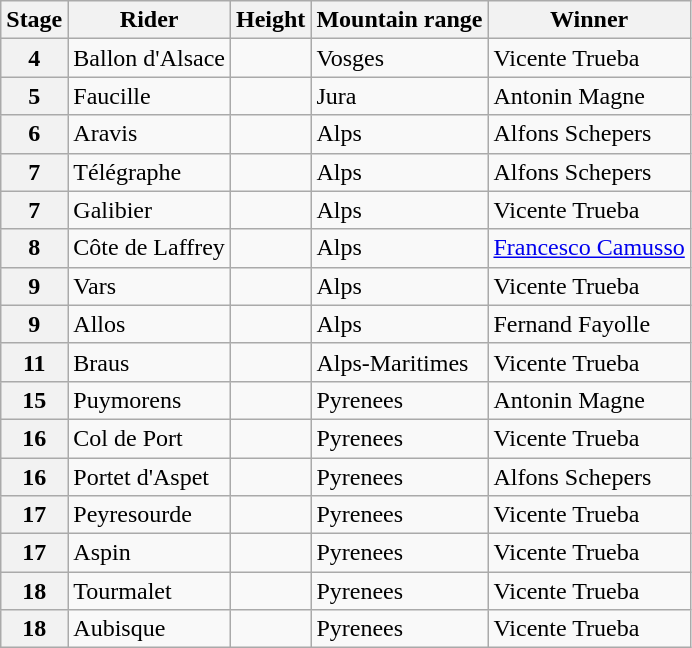<table class="wikitable sortable">
<tr>
<th>Stage</th>
<th scope="col">Rider</th>
<th>Height</th>
<th>Mountain range</th>
<th scope="col">Winner</th>
</tr>
<tr>
<th scope="row">4</th>
<td>Ballon d'Alsace</td>
<td></td>
<td>Vosges</td>
<td>Vicente Trueba</td>
</tr>
<tr>
<th scope="row">5</th>
<td>Faucille</td>
<td></td>
<td>Jura</td>
<td>Antonin Magne</td>
</tr>
<tr>
<th scope="row">6</th>
<td>Aravis</td>
<td></td>
<td>Alps</td>
<td>Alfons Schepers</td>
</tr>
<tr>
<th scope="row">7</th>
<td>Télégraphe</td>
<td></td>
<td>Alps</td>
<td>Alfons Schepers</td>
</tr>
<tr>
<th scope="row">7</th>
<td>Galibier</td>
<td></td>
<td>Alps</td>
<td>Vicente Trueba</td>
</tr>
<tr>
<th scope="row">8</th>
<td>Côte de Laffrey</td>
<td></td>
<td>Alps</td>
<td><a href='#'>Francesco Camusso</a></td>
</tr>
<tr>
<th scope="row">9</th>
<td>Vars</td>
<td></td>
<td>Alps</td>
<td>Vicente Trueba</td>
</tr>
<tr>
<th scope="row">9</th>
<td>Allos</td>
<td></td>
<td>Alps</td>
<td>Fernand Fayolle</td>
</tr>
<tr>
<th scope="row">11</th>
<td>Braus</td>
<td></td>
<td>Alps-Maritimes</td>
<td>Vicente Trueba</td>
</tr>
<tr>
<th scope="row">15</th>
<td>Puymorens</td>
<td></td>
<td>Pyrenees</td>
<td>Antonin Magne</td>
</tr>
<tr>
<th scope="row">16</th>
<td>Col de Port</td>
<td></td>
<td>Pyrenees</td>
<td>Vicente Trueba</td>
</tr>
<tr>
<th scope="row">16</th>
<td>Portet d'Aspet</td>
<td></td>
<td>Pyrenees</td>
<td>Alfons Schepers</td>
</tr>
<tr>
<th scope="row">17</th>
<td>Peyresourde</td>
<td></td>
<td>Pyrenees</td>
<td>Vicente Trueba</td>
</tr>
<tr>
<th scope="row">17</th>
<td>Aspin</td>
<td></td>
<td>Pyrenees</td>
<td>Vicente Trueba</td>
</tr>
<tr>
<th scope="row">18</th>
<td>Tourmalet</td>
<td></td>
<td>Pyrenees</td>
<td>Vicente Trueba</td>
</tr>
<tr>
<th scope="row">18</th>
<td>Aubisque</td>
<td></td>
<td>Pyrenees</td>
<td>Vicente Trueba</td>
</tr>
</table>
